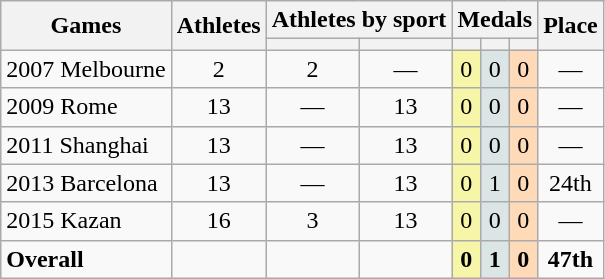<table class=wikitable>
<tr>
<th rowspan=2>Games</th>
<th rowspan=2>Athletes</th>
<th colspan=2>Athletes by sport</th>
<th colspan=3>Medals</th>
<th rowspan=2>Place</th>
</tr>
<tr>
<th></th>
<th></th>
<th></th>
<th></th>
<th></th>
</tr>
<tr align=center>
<td align=left> 2007 Melbourne</td>
<td>2</td>
<td>2</td>
<td>—</td>
<td bgcolor=#F7F6A8>0</td>
<td bgcolor=#DCE5E5>0</td>
<td bgcolor=#FFDAB9>0</td>
<td>—</td>
</tr>
<tr align=center>
<td align=left> 2009 Rome</td>
<td>13</td>
<td>—</td>
<td>13</td>
<td bgcolor=#F7F6A8>0</td>
<td bgcolor=#DCE5E5>0</td>
<td bgcolor=#FFDAB9>0</td>
<td>—</td>
</tr>
<tr align=center>
<td align=left> 2011 Shanghai</td>
<td>13</td>
<td>—</td>
<td>13</td>
<td bgcolor=#F7F6A8>0</td>
<td bgcolor=#DCE5E5>0</td>
<td bgcolor=#FFDAB9>0</td>
<td>—</td>
</tr>
<tr align=center>
<td align=left> 2013 Barcelona</td>
<td>13</td>
<td>—</td>
<td>13</td>
<td bgcolor=#F7F6A8>0</td>
<td bgcolor=#DCE5E5>1</td>
<td bgcolor=#FFDAB9>0</td>
<td>24th</td>
</tr>
<tr align=center>
<td align=left> 2015 Kazan</td>
<td>16</td>
<td>3</td>
<td>13</td>
<td bgcolor=#F7F6A8>0</td>
<td bgcolor=#DCE5E5>0</td>
<td bgcolor=#FFDAB9>0</td>
<td>—</td>
</tr>
<tr align=center>
<td align=left><strong>Overall</strong></td>
<td></td>
<td></td>
<td></td>
<td bgcolor=#F7F6A8><strong>0</strong></td>
<td bgcolor=#DCE5E5><strong>1</strong></td>
<td bgcolor=#FFDAB9><strong>0</strong></td>
<td><strong>47th</strong></td>
</tr>
</table>
